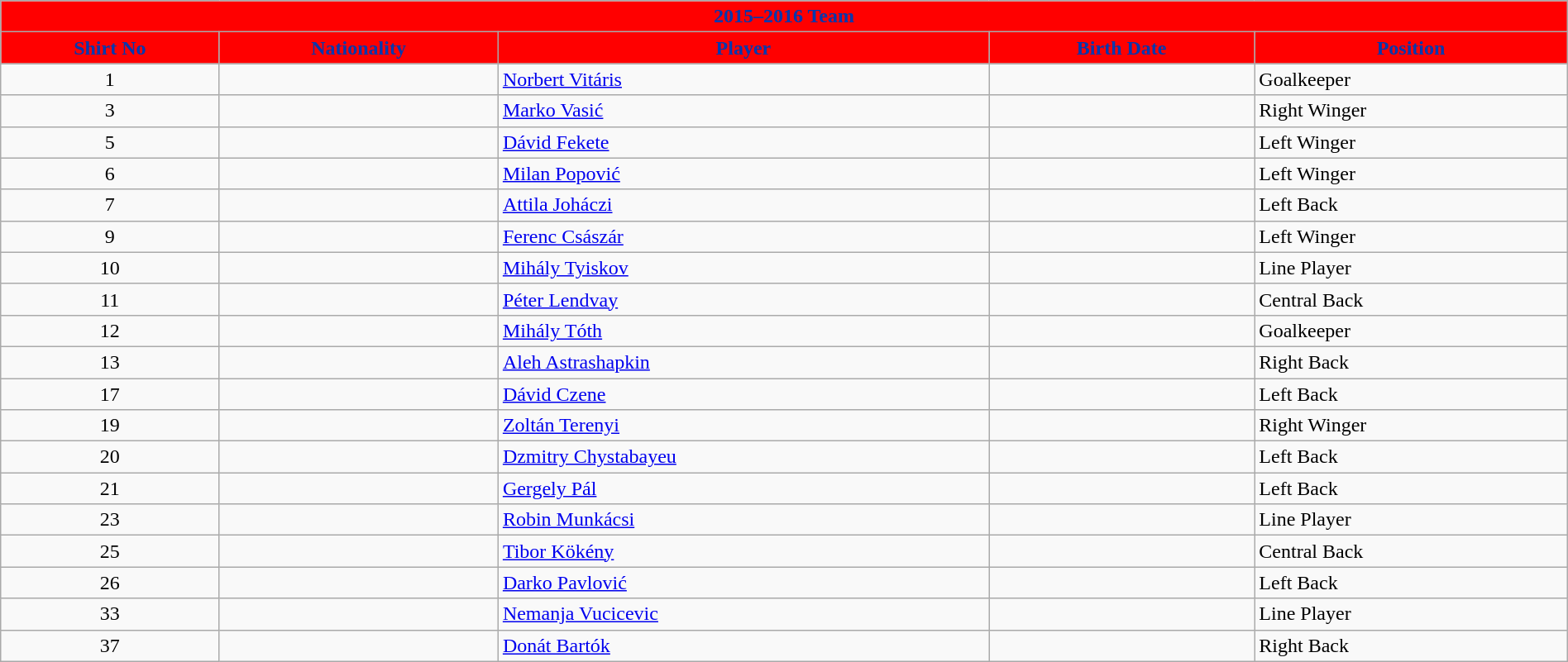<table class="wikitable collapsible collapsed" style="width:100%">
<tr>
<th colspan=5 style="background-color:red;color:#0038af;text-align:center;"> <strong>2015–2016 Team</strong></th>
</tr>
<tr>
<th style="color:#0038af; background:red">Shirt No</th>
<th style="color:#0038af; background:red">Nationality</th>
<th style="color:#0038af; background:red">Player</th>
<th style="color:#0038af; background:red">Birth Date</th>
<th style="color:#0038af; background:red">Position</th>
</tr>
<tr>
<td align=center>1</td>
<td></td>
<td><a href='#'>Norbert Vitáris</a></td>
<td></td>
<td>Goalkeeper</td>
</tr>
<tr>
<td align=center>3</td>
<td></td>
<td><a href='#'>Marko Vasić</a></td>
<td></td>
<td>Right Winger</td>
</tr>
<tr>
<td align=center>5</td>
<td></td>
<td><a href='#'>Dávid Fekete</a></td>
<td></td>
<td>Left Winger</td>
</tr>
<tr>
<td align=center>6</td>
<td></td>
<td><a href='#'>Milan Popović</a></td>
<td></td>
<td>Left Winger</td>
</tr>
<tr>
<td align=center>7</td>
<td></td>
<td><a href='#'>Attila Joháczi</a></td>
<td></td>
<td>Left Back</td>
</tr>
<tr>
<td align=center>9</td>
<td></td>
<td><a href='#'>Ferenc Császár</a></td>
<td></td>
<td>Left Winger</td>
</tr>
<tr>
<td align=center>10</td>
<td></td>
<td><a href='#'>Mihály Tyiskov</a></td>
<td></td>
<td>Line Player</td>
</tr>
<tr>
<td align=center>11</td>
<td></td>
<td><a href='#'>Péter Lendvay</a></td>
<td></td>
<td>Central Back</td>
</tr>
<tr>
<td align=center>12</td>
<td></td>
<td><a href='#'>Mihály Tóth</a></td>
<td></td>
<td>Goalkeeper</td>
</tr>
<tr>
<td align=center>13</td>
<td></td>
<td><a href='#'>Aleh Astrashapkin</a></td>
<td></td>
<td>Right Back</td>
</tr>
<tr>
<td align=center>17</td>
<td></td>
<td><a href='#'>Dávid Czene</a></td>
<td></td>
<td>Left Back</td>
</tr>
<tr>
<td align=center>19</td>
<td></td>
<td><a href='#'>Zoltán Terenyi</a></td>
<td></td>
<td>Right Winger</td>
</tr>
<tr>
<td align=center>20</td>
<td></td>
<td><a href='#'>Dzmitry Chystabayeu</a></td>
<td></td>
<td>Left Back</td>
</tr>
<tr>
<td align=center>21</td>
<td></td>
<td><a href='#'>Gergely Pál</a></td>
<td></td>
<td>Left Back</td>
</tr>
<tr>
<td align=center>23</td>
<td></td>
<td><a href='#'>Robin Munkácsi</a></td>
<td></td>
<td>Line Player</td>
</tr>
<tr>
<td align=center>25</td>
<td></td>
<td><a href='#'>Tibor Kökény</a></td>
<td></td>
<td>Central Back</td>
</tr>
<tr>
<td align=center>26</td>
<td></td>
<td><a href='#'>Darko Pavlović</a></td>
<td></td>
<td>Left Back</td>
</tr>
<tr>
<td align=center>33</td>
<td></td>
<td><a href='#'>Nemanja Vucicevic</a></td>
<td></td>
<td>Line Player</td>
</tr>
<tr>
<td align=center>37</td>
<td></td>
<td><a href='#'>Donát Bartók</a></td>
<td></td>
<td>Right Back</td>
</tr>
</table>
